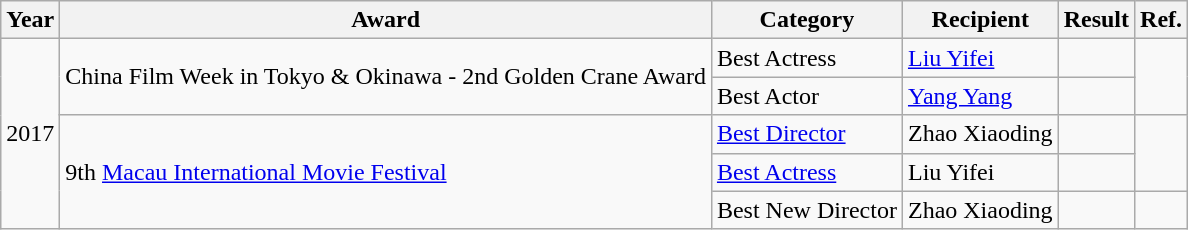<table class="wikitable">
<tr>
<th>Year</th>
<th>Award</th>
<th>Category</th>
<th>Recipient</th>
<th>Result</th>
<th>Ref.</th>
</tr>
<tr>
<td rowspan=5>2017</td>
<td rowspan=2>China Film Week in Tokyo & Okinawa - 2nd Golden Crane Award</td>
<td>Best Actress</td>
<td><a href='#'>Liu Yifei</a></td>
<td></td>
<td rowspan=2></td>
</tr>
<tr>
<td>Best Actor</td>
<td><a href='#'>Yang Yang</a></td>
<td></td>
</tr>
<tr>
<td rowspan=3>9th <a href='#'>Macau International Movie Festival</a></td>
<td><a href='#'>Best Director</a></td>
<td>Zhao Xiaoding</td>
<td></td>
<td rowspan=2></td>
</tr>
<tr>
<td><a href='#'>Best Actress</a></td>
<td>Liu Yifei</td>
<td></td>
</tr>
<tr>
<td>Best New Director</td>
<td>Zhao Xiaoding</td>
<td></td>
<td></td>
</tr>
</table>
